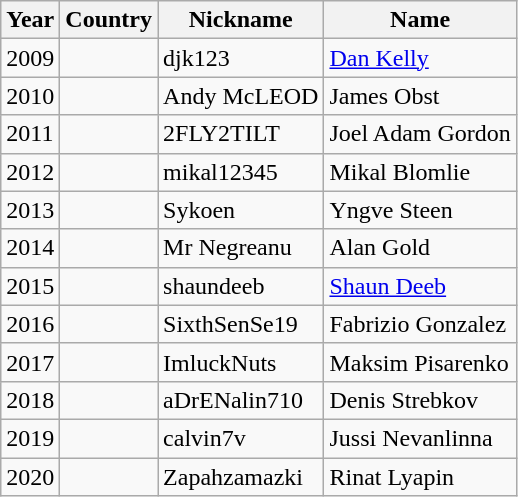<table class="wikitable sortable">
<tr>
<th class="unsortable">Year</th>
<th class="unsortable">Country</th>
<th class="unsortable">Nickname</th>
<th class="unsortable">Name</th>
</tr>
<tr>
<td>2009</td>
<td></td>
<td>djk123</td>
<td><a href='#'>Dan Kelly</a></td>
</tr>
<tr>
<td>2010</td>
<td></td>
<td>Andy McLEOD</td>
<td>James Obst</td>
</tr>
<tr>
<td>2011</td>
<td></td>
<td>2FLY2TILT</td>
<td>Joel Adam Gordon</td>
</tr>
<tr>
<td>2012</td>
<td></td>
<td>mikal12345</td>
<td>Mikal Blomlie</td>
</tr>
<tr>
<td>2013</td>
<td></td>
<td>Sykoen</td>
<td>Yngve Steen</td>
</tr>
<tr>
<td>2014</td>
<td></td>
<td>Mr Negreanu</td>
<td>Alan Gold</td>
</tr>
<tr>
<td>2015</td>
<td></td>
<td>shaundeeb</td>
<td><a href='#'>Shaun Deeb</a></td>
</tr>
<tr>
<td>2016</td>
<td></td>
<td>SixthSenSe19</td>
<td>Fabrizio Gonzalez</td>
</tr>
<tr>
<td>2017</td>
<td></td>
<td>ImluckNuts</td>
<td>Maksim Pisarenko</td>
</tr>
<tr>
<td>2018</td>
<td></td>
<td>aDrENalin710</td>
<td>Denis Strebkov</td>
</tr>
<tr>
<td>2019</td>
<td></td>
<td>calvin7v</td>
<td>Jussi Nevanlinna</td>
</tr>
<tr>
<td>2020</td>
<td></td>
<td>Zapahzamazki</td>
<td>Rinat Lyapin</td>
</tr>
</table>
